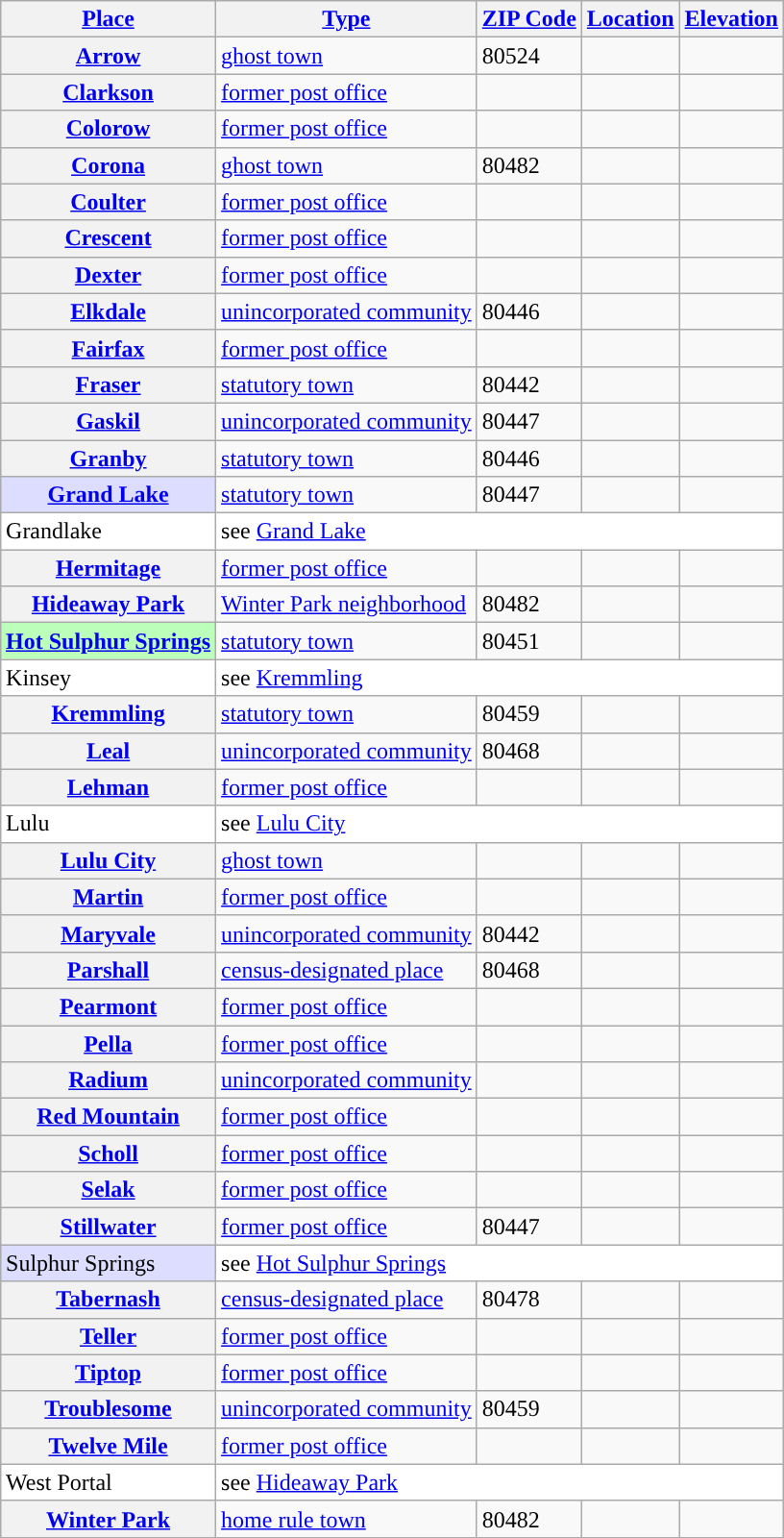<table class="wikitable sortable  plainrowheaders" style="margin:auto;">
<tr>
<th scope=col><a href='#'>Place</a></th>
<th scope=col><a href='#'>Type</a></th>
<th scope=col><a href='#'>ZIP Code</a></th>
<th scope=col><a href='#'>Location</a></th>
<th scope=col><a href='#'>Elevation</a></th>
</tr>
<tr>
<th scope=row><a href='#'>Arrow</a></th>
<td><a href='#'>ghost town</a></td>
<td align=central>80524</td>
<td></td>
<td></td>
</tr>
<tr>
<th scope=row><a href='#'>Clarkson</a></th>
<td><a href='#'>former post office</a></td>
<td align=central></td>
<td></td>
<td></td>
</tr>
<tr>
<th scope=row><a href='#'>Colorow</a></th>
<td><a href='#'>former post office</a></td>
<td align=central></td>
<td></td>
<td></td>
</tr>
<tr>
<th scope=row><a href='#'>Corona</a></th>
<td><a href='#'>ghost town</a></td>
<td align=central>80482</td>
<td></td>
<td align=right></td>
</tr>
<tr>
<th scope=row><a href='#'>Coulter</a></th>
<td><a href='#'>former post office</a></td>
<td align=central></td>
<td></td>
<td></td>
</tr>
<tr>
<th scope=row><a href='#'>Crescent</a></th>
<td><a href='#'>former post office</a></td>
<td align=central></td>
<td></td>
<td></td>
</tr>
<tr>
<th scope=row><a href='#'>Dexter</a></th>
<td><a href='#'>former post office</a></td>
<td align=central></td>
<td></td>
<td></td>
</tr>
<tr>
<th scope=row><a href='#'>Elkdale</a></th>
<td><a href='#'>unincorporated community</a></td>
<td align=central>80446</td>
<td></td>
<td align=right></td>
</tr>
<tr>
<th scope=row><a href='#'>Fairfax</a></th>
<td><a href='#'>former post office</a></td>
<td align=central></td>
<td></td>
<td></td>
</tr>
<tr>
<th scope=row><a href='#'>Fraser</a></th>
<td><a href='#'>statutory town</a></td>
<td align=central>80442</td>
<td></td>
<td align=right></td>
</tr>
<tr>
<th scope=row><a href='#'>Gaskil</a></th>
<td><a href='#'>unincorporated community</a></td>
<td align=central>80447</td>
<td></td>
<td align=right></td>
</tr>
<tr>
<th scope=row><a href='#'>Granby</a></th>
<td><a href='#'>statutory town</a></td>
<td align=central>80446</td>
<td></td>
<td align=right></td>
</tr>
<tr>
<th scope=row style="background:#DDDDFF;"><a href='#'>Grand Lake</a></th>
<td><a href='#'>statutory town</a></td>
<td align=central>80447</td>
<td></td>
<td align=right></td>
</tr>
<tr bgcolor=white>
<td>Grandlake</td>
<td colspan=4>see <a href='#'>Grand Lake</a></td>
</tr>
<tr>
<th scope=row><a href='#'>Hermitage</a></th>
<td><a href='#'>former post office</a></td>
<td align=central></td>
<td></td>
<td></td>
</tr>
<tr>
<th scope=row><a href='#'>Hideaway Park</a></th>
<td><a href='#'>Winter Park neighborhood</a></td>
<td align=central>80482</td>
<td></td>
<td align=right></td>
</tr>
<tr>
<th scope=row style="background:#BBFFBB;"><a href='#'>Hot Sulphur Springs</a></th>
<td><a href='#'>statutory town</a></td>
<td align=central>80451</td>
<td></td>
<td align=right></td>
</tr>
<tr bgcolor=white>
<td>Kinsey</td>
<td colspan=4>see <a href='#'>Kremmling</a></td>
</tr>
<tr>
<th scope=row><a href='#'>Kremmling</a></th>
<td><a href='#'>statutory town</a></td>
<td align=central>80459</td>
<td></td>
<td align=right></td>
</tr>
<tr>
<th scope=row><a href='#'>Leal</a></th>
<td><a href='#'>unincorporated community</a></td>
<td align=central>80468</td>
<td></td>
<td align=right></td>
</tr>
<tr>
<th scope=row><a href='#'>Lehman</a></th>
<td><a href='#'>former post office</a></td>
<td align=central></td>
<td></td>
<td></td>
</tr>
<tr bgcolor=white>
<td>Lulu</td>
<td colspan=4>see <a href='#'>Lulu City</a></td>
</tr>
<tr>
<th scope=row><a href='#'>Lulu City</a></th>
<td><a href='#'>ghost town</a></td>
<td align=central></td>
<td></td>
<td></td>
</tr>
<tr>
<th scope=row><a href='#'>Martin</a></th>
<td><a href='#'>former post office</a></td>
<td align=central></td>
<td></td>
<td></td>
</tr>
<tr>
<th scope=row><a href='#'>Maryvale</a></th>
<td><a href='#'>unincorporated community</a></td>
<td align=central>80442</td>
<td></td>
<td align=right></td>
</tr>
<tr>
<th scope=row><a href='#'>Parshall</a></th>
<td><a href='#'>census-designated place</a></td>
<td align=central>80468</td>
<td></td>
<td align=right></td>
</tr>
<tr>
<th scope=row><a href='#'>Pearmont</a></th>
<td><a href='#'>former post office</a></td>
<td align=central></td>
<td></td>
<td></td>
</tr>
<tr>
<th scope=row><a href='#'>Pella</a></th>
<td><a href='#'>former post office</a></td>
<td align=central></td>
<td></td>
<td></td>
</tr>
<tr>
<th scope=row><a href='#'>Radium</a></th>
<td><a href='#'>unincorporated community</a></td>
<td align=central></td>
<td></td>
<td></td>
</tr>
<tr>
<th scope=row><a href='#'>Red Mountain</a></th>
<td><a href='#'>former post office</a></td>
<td align=central></td>
<td></td>
<td></td>
</tr>
<tr>
<th scope=row><a href='#'>Scholl</a></th>
<td><a href='#'>former post office</a></td>
<td align=central></td>
<td></td>
<td></td>
</tr>
<tr>
<th scope=row><a href='#'>Selak</a></th>
<td><a href='#'>former post office</a></td>
<td align=central></td>
<td></td>
<td></td>
</tr>
<tr>
<th scope=row><a href='#'>Stillwater</a></th>
<td><a href='#'>former post office</a></td>
<td align=central>80447</td>
<td></td>
<td></td>
</tr>
<tr bgcolor=white>
<td style="background:#DDDDFF;">Sulphur Springs</td>
<td colspan=4>see <a href='#'>Hot Sulphur Springs</a></td>
</tr>
<tr>
<th scope=row><a href='#'>Tabernash</a></th>
<td><a href='#'>census-designated place</a></td>
<td align=central>80478</td>
<td></td>
<td align=right></td>
</tr>
<tr>
<th scope=row><a href='#'>Teller</a></th>
<td><a href='#'>former post office</a></td>
<td align=central></td>
<td></td>
<td></td>
</tr>
<tr>
<th scope=row><a href='#'>Tiptop</a></th>
<td><a href='#'>former post office</a></td>
<td align=central></td>
<td></td>
<td></td>
</tr>
<tr>
<th scope=row><a href='#'>Troublesome</a></th>
<td><a href='#'>unincorporated community</a></td>
<td align=central>80459</td>
<td></td>
<td align=right></td>
</tr>
<tr>
<th scope=row><a href='#'>Twelve Mile</a></th>
<td><a href='#'>former post office</a></td>
<td align=central></td>
<td></td>
<td></td>
</tr>
<tr bgcolor=white>
<td>West Portal</td>
<td colspan=4>see <a href='#'>Hideaway Park</a></td>
</tr>
<tr>
<th scope=row><a href='#'>Winter Park</a></th>
<td><a href='#'>home rule town</a></td>
<td align=central>80482</td>
<td></td>
<td align=right></td>
</tr>
</table>
